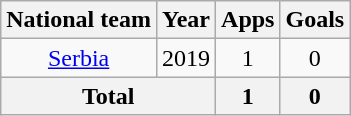<table class=wikitable style=text-align:center>
<tr>
<th>National team</th>
<th>Year</th>
<th>Apps</th>
<th>Goals</th>
</tr>
<tr>
<td><a href='#'>Serbia</a></td>
<td>2019</td>
<td>1</td>
<td>0</td>
</tr>
<tr>
<th colspan="2">Total</th>
<th>1</th>
<th>0</th>
</tr>
</table>
